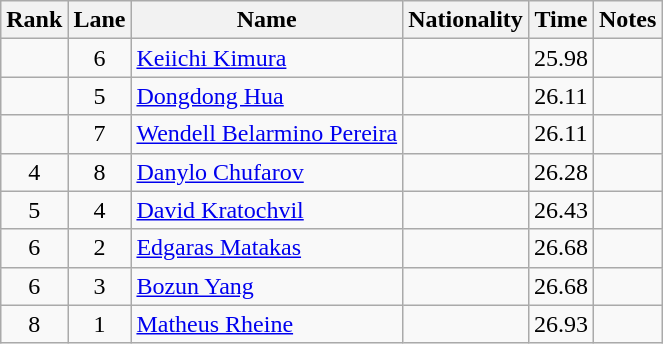<table class="wikitable sortable" style="text-align:center">
<tr>
<th>Rank</th>
<th>Lane</th>
<th>Name</th>
<th>Nationality</th>
<th>Time</th>
<th>Notes</th>
</tr>
<tr>
<td></td>
<td>6</td>
<td align="left"><a href='#'>Keiichi Kimura</a></td>
<td align="left"></td>
<td>25.98</td>
<td></td>
</tr>
<tr>
<td></td>
<td>5</td>
<td align="left"><a href='#'>Dongdong  Hua</a></td>
<td align="left"></td>
<td>26.11</td>
<td></td>
</tr>
<tr>
<td></td>
<td>7</td>
<td align="left"><a href='#'>Wendell Belarmino Pereira</a></td>
<td align="left"></td>
<td>26.11</td>
<td></td>
</tr>
<tr>
<td>4</td>
<td>8</td>
<td align="left"><a href='#'>Danylo  Chufarov</a></td>
<td align="left"></td>
<td>26.28</td>
<td></td>
</tr>
<tr>
<td>5</td>
<td>4</td>
<td align="left"><a href='#'>David  Kratochvil</a></td>
<td align="left"></td>
<td>26.43</td>
<td></td>
</tr>
<tr>
<td>6</td>
<td>2</td>
<td align="left"><a href='#'>Edgaras  Matakas</a></td>
<td align="left"></td>
<td>26.68</td>
<td></td>
</tr>
<tr>
<td>6</td>
<td>3</td>
<td align="left"><a href='#'>Bozun Yang</a></td>
<td align="left"></td>
<td>26.68</td>
<td></td>
</tr>
<tr>
<td>8</td>
<td>1</td>
<td align="left"><a href='#'>Matheus Rheine</a></td>
<td align="left"></td>
<td>26.93</td>
<td></td>
</tr>
</table>
